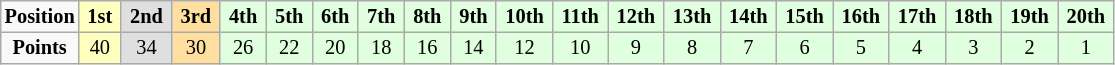<table border="2" cellpadding="2" cellspacing="0" style="margin:0 1em 0 0; background:#f9f9f9; border:1px #aaa solid; border-collapse:collapse; font-size:85%; text-align:center">
<tr>
<th>Position</th>
<td style="background:#ffffbf;"> <strong>1st</strong> </td>
<td style="background:#dfdfdf;"> <strong>2nd</strong> </td>
<td style="background:#ffdf9f;"> <strong>3rd</strong> </td>
<td style="background:#dfffdf;"> <strong>4th</strong> </td>
<td style="background:#dfffdf;"> <strong>5th</strong> </td>
<td style="background:#dfffdf;"> <strong>6th</strong> </td>
<td style="background:#dfffdf;"> <strong>7th</strong> </td>
<td style="background:#dfffdf;"> <strong>8th</strong> </td>
<td style="background:#dfffdf;"> <strong>9th</strong> </td>
<td style="background:#dfffdf;"> <strong>10th</strong> </td>
<td style="background:#dfffdf;"> <strong>11th</strong> </td>
<td style="background:#dfffdf;"> <strong>12th</strong> </td>
<td style="background:#dfffdf;"> <strong>13th</strong> </td>
<td style="background:#dfffdf;"> <strong>14th</strong> </td>
<td style="background:#dfffdf;"> <strong>15th</strong> </td>
<td style="background:#dfffdf;"> <strong>16th</strong> </td>
<td style="background:#dfffdf;"> <strong>17th</strong> </td>
<td style="background:#dfffdf;"> <strong>18th</strong> </td>
<td style="background:#dfffdf;"> <strong>19th</strong> </td>
<td style="background:#dfffdf;"> <strong>20th</strong> </td>
</tr>
<tr>
<th>Points</th>
<td style="background:#ffffbf;">40</td>
<td style="background:#dfdfdf;">34</td>
<td style="background:#ffdf9f;">30</td>
<td style="background:#dfffdf;">26</td>
<td style="background:#dfffdf;">22</td>
<td style="background:#dfffdf;">20</td>
<td style="background:#dfffdf;">18</td>
<td style="background:#dfffdf;">16</td>
<td style="background:#dfffdf;">14</td>
<td style="background:#dfffdf;">12</td>
<td style="background:#dfffdf;">10</td>
<td style="background:#dfffdf;">9</td>
<td style="background:#dfffdf;">8</td>
<td style="background:#dfffdf;">7</td>
<td style="background:#dfffdf;">6</td>
<td style="background:#dfffdf;">5</td>
<td style="background:#dfffdf;">4</td>
<td style="background:#dfffdf;">3</td>
<td style="background:#dfffdf;">2</td>
<td style="background:#dfffdf;">1</td>
</tr>
</table>
